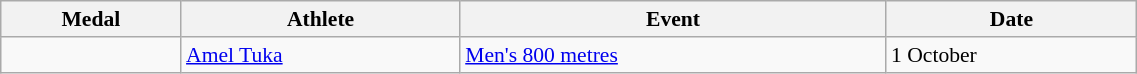<table class="wikitable" style="font-size:90%" width=60%>
<tr>
<th>Medal</th>
<th>Athlete</th>
<th>Event</th>
<th>Date</th>
</tr>
<tr>
<td></td>
<td><a href='#'>Amel Tuka</a></td>
<td><a href='#'>Men's 800 metres</a></td>
<td>1 October</td>
</tr>
</table>
